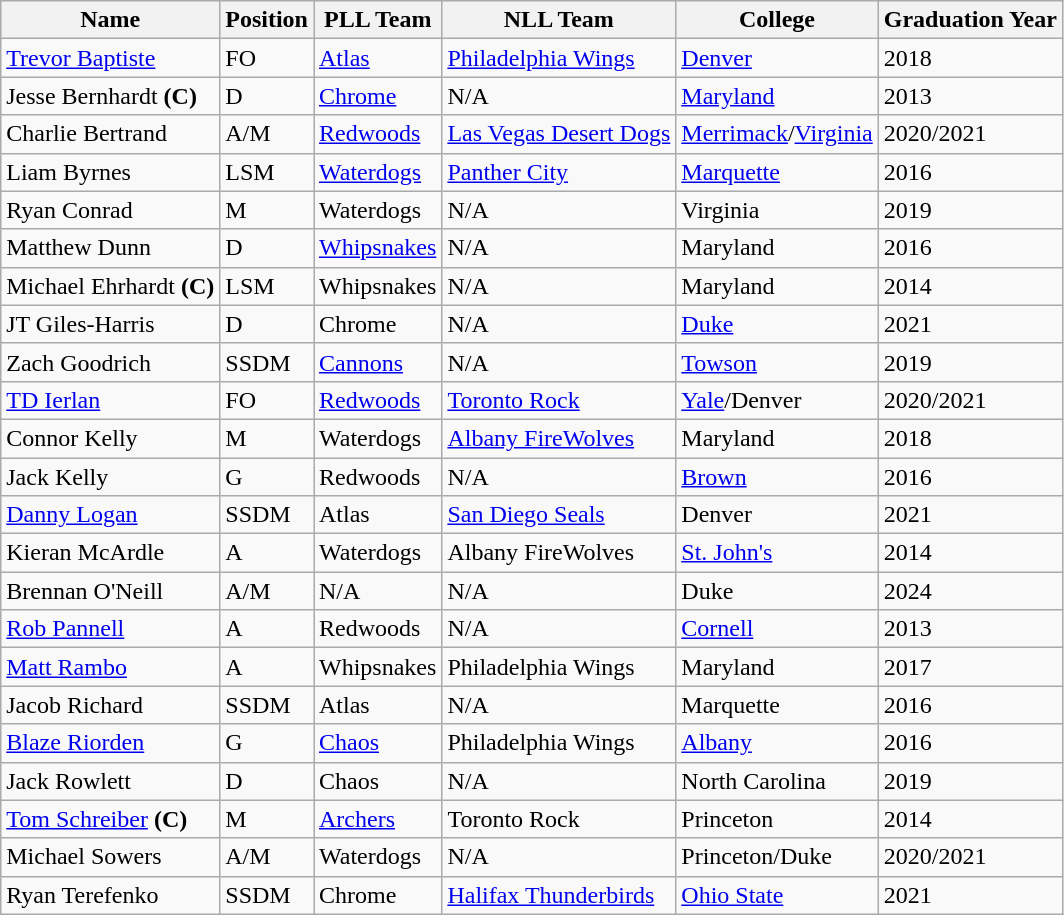<table class="wikitable">
<tr>
<th>Name</th>
<th>Position</th>
<th>PLL Team</th>
<th>NLL Team</th>
<th>College</th>
<th>Graduation Year</th>
</tr>
<tr>
<td><a href='#'>Trevor Baptiste</a></td>
<td>FO</td>
<td><a href='#'>Atlas</a></td>
<td><a href='#'>Philadelphia Wings</a></td>
<td><a href='#'>Denver</a></td>
<td>2018</td>
</tr>
<tr>
<td>Jesse Bernhardt <strong>(C)</strong></td>
<td>D</td>
<td><a href='#'>Chrome</a></td>
<td>N/A</td>
<td><a href='#'>Maryland</a></td>
<td>2013</td>
</tr>
<tr>
<td>Charlie Bertrand</td>
<td>A/M</td>
<td><a href='#'>Redwoods</a></td>
<td><a href='#'>Las Vegas Desert Dogs</a></td>
<td><a href='#'>Merrimack</a>/<a href='#'>Virginia</a></td>
<td>2020/2021</td>
</tr>
<tr>
<td>Liam Byrnes</td>
<td>LSM</td>
<td><a href='#'>Waterdogs</a></td>
<td><a href='#'>Panther City</a></td>
<td><a href='#'>Marquette</a></td>
<td>2016</td>
</tr>
<tr>
<td>Ryan Conrad</td>
<td>M</td>
<td>Waterdogs</td>
<td>N/A</td>
<td>Virginia</td>
<td>2019</td>
</tr>
<tr>
<td>Matthew Dunn</td>
<td>D</td>
<td><a href='#'>Whipsnakes</a></td>
<td>N/A</td>
<td>Maryland</td>
<td>2016</td>
</tr>
<tr>
<td>Michael Ehrhardt <strong>(C)</strong></td>
<td>LSM</td>
<td>Whipsnakes</td>
<td>N/A</td>
<td>Maryland</td>
<td>2014</td>
</tr>
<tr>
<td>JT Giles-Harris</td>
<td>D</td>
<td>Chrome</td>
<td>N/A</td>
<td><a href='#'>Duke</a></td>
<td>2021</td>
</tr>
<tr>
<td>Zach Goodrich</td>
<td>SSDM</td>
<td><a href='#'>Cannons</a></td>
<td>N/A</td>
<td><a href='#'>Towson</a></td>
<td>2019</td>
</tr>
<tr>
<td><a href='#'>TD Ierlan</a></td>
<td>FO</td>
<td><a href='#'>Redwoods</a></td>
<td><a href='#'>Toronto Rock</a></td>
<td><a href='#'>Yale</a>/Denver</td>
<td>2020/2021</td>
</tr>
<tr>
<td>Connor Kelly</td>
<td>M</td>
<td>Waterdogs</td>
<td><a href='#'>Albany FireWolves</a></td>
<td>Maryland</td>
<td>2018</td>
</tr>
<tr>
<td>Jack Kelly</td>
<td>G</td>
<td>Redwoods</td>
<td>N/A</td>
<td><a href='#'>Brown</a></td>
<td>2016</td>
</tr>
<tr>
<td><a href='#'>Danny Logan</a></td>
<td>SSDM</td>
<td>Atlas</td>
<td><a href='#'>San Diego Seals</a></td>
<td>Denver</td>
<td>2021</td>
</tr>
<tr>
<td>Kieran McArdle</td>
<td>A</td>
<td>Waterdogs</td>
<td>Albany FireWolves</td>
<td><a href='#'>St. John's</a></td>
<td>2014</td>
</tr>
<tr>
<td>Brennan O'Neill</td>
<td>A/M</td>
<td>N/A</td>
<td>N/A</td>
<td>Duke</td>
<td>2024</td>
</tr>
<tr>
<td><a href='#'>Rob Pannell</a></td>
<td>A</td>
<td>Redwoods</td>
<td>N/A</td>
<td><a href='#'>Cornell</a></td>
<td>2013</td>
</tr>
<tr>
<td><a href='#'>Matt Rambo</a></td>
<td>A</td>
<td>Whipsnakes</td>
<td>Philadelphia Wings</td>
<td>Maryland</td>
<td>2017</td>
</tr>
<tr>
<td>Jacob Richard</td>
<td>SSDM</td>
<td>Atlas</td>
<td>N/A</td>
<td>Marquette</td>
<td>2016</td>
</tr>
<tr>
<td><a href='#'>Blaze Riorden</a></td>
<td>G</td>
<td><a href='#'>Chaos</a></td>
<td>Philadelphia Wings</td>
<td><a href='#'>Albany</a></td>
<td>2016</td>
</tr>
<tr>
<td>Jack Rowlett</td>
<td>D</td>
<td>Chaos</td>
<td>N/A</td>
<td>North Carolina</td>
<td>2019</td>
</tr>
<tr>
<td><a href='#'>Tom Schreiber</a> <strong>(C)</strong></td>
<td>M</td>
<td><a href='#'>Archers</a></td>
<td>Toronto Rock</td>
<td>Princeton</td>
<td>2014</td>
</tr>
<tr>
<td>Michael Sowers</td>
<td>A/M</td>
<td>Waterdogs</td>
<td>N/A</td>
<td>Princeton/Duke</td>
<td>2020/2021</td>
</tr>
<tr>
<td>Ryan Terefenko</td>
<td>SSDM</td>
<td>Chrome</td>
<td><a href='#'>Halifax Thunderbirds</a></td>
<td><a href='#'>Ohio State</a></td>
<td>2021</td>
</tr>
</table>
